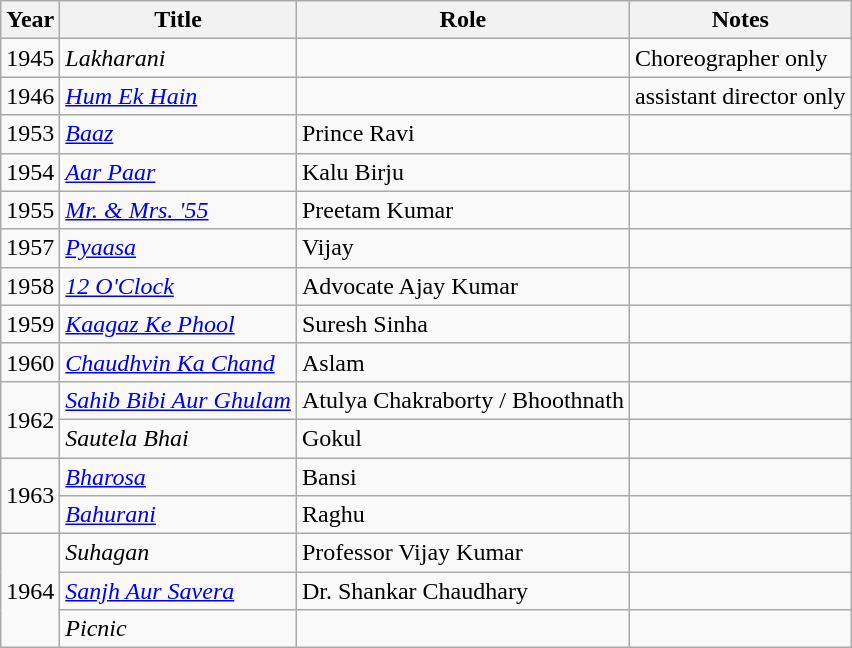<table class="wikitable sortable ">
<tr>
<th>Year</th>
<th>Title</th>
<th>Role</th>
<th>Notes</th>
</tr>
<tr>
<td style="text-align:center;">1945</td>
<td><em>Lakharani</em></td>
<td></td>
<td>Choreographer only</td>
</tr>
<tr>
<td style="text-align:center;">1946</td>
<td><em><a href='#'>Hum Ek Hain</a></em></td>
<td></td>
<td> assistant director only</td>
</tr>
<tr>
<td style="text-align:center;">1953</td>
<td><em><a href='#'>Baaz</a></em></td>
<td>Prince Ravi</td>
<td></td>
</tr>
<tr>
<td style="text-align:center;">1954</td>
<td><em><a href='#'>Aar Paar</a></em></td>
<td>Kalu Birju</td>
<td></td>
</tr>
<tr>
<td style="text-align:center;">1955</td>
<td><em><a href='#'>Mr. & Mrs. '55</a></em></td>
<td>Preetam Kumar</td>
<td></td>
</tr>
<tr>
<td style="text-align:center;">1957</td>
<td><em><a href='#'>Pyaasa</a></em></td>
<td>Vijay</td>
<td></td>
</tr>
<tr>
<td style="text-align:center;">1958</td>
<td><em><a href='#'>12 O'Clock</a></em></td>
<td>Advocate Ajay Kumar</td>
<td></td>
</tr>
<tr>
<td style="text-align:center;">1959</td>
<td><em><a href='#'>Kaagaz Ke Phool</a></em></td>
<td>Suresh Sinha</td>
<td></td>
</tr>
<tr>
<td style="text-align:center;">1960</td>
<td><em><a href='#'>Chaudhvin Ka Chand</a></em></td>
<td>Aslam</td>
<td></td>
</tr>
<tr>
<td style="text-align:center;" rowspan=2>1962</td>
<td><em><a href='#'>Sahib Bibi Aur Ghulam</a></em></td>
<td>Atulya Chakraborty / Bhoothnath</td>
<td></td>
</tr>
<tr>
<td><em>Sautela Bhai</em></td>
<td>Gokul</td>
<td></td>
</tr>
<tr>
<td style="text-align:center;" rowspan=2>1963</td>
<td><em><a href='#'>Bharosa</a></em></td>
<td>Bansi</td>
<td></td>
</tr>
<tr>
<td><em><a href='#'>Bahurani</a></em></td>
<td>Raghu</td>
<td></td>
</tr>
<tr>
<td style="text-align:center;" rowspan=3>1964</td>
<td><em>Suhagan</em></td>
<td>Professor Vijay Kumar</td>
<td></td>
</tr>
<tr>
<td><em><a href='#'>Sanjh Aur Savera</a></em></td>
<td>Dr. Shankar Chaudhary</td>
<td></td>
</tr>
<tr>
<td><em>Picnic</em></td>
<td></td>
<td></td>
</tr>
</table>
